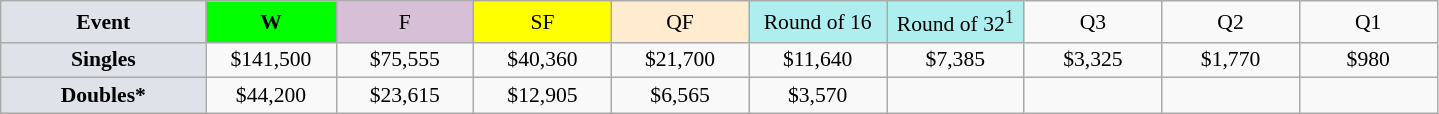<table class=wikitable style=font-size:90%;text-align:center>
<tr>
<td style="width:130px; background:#dfe2e9;"><strong>Event</strong></td>
<td style="width:80px; background:lime;"><strong>W</strong></td>
<td style="width:85px; background:thistle;">F</td>
<td style="width:85px; background:#ff0;">SF</td>
<td style="width:85px; background:#ffebcd;">QF</td>
<td style="width:85px; background:#afeeee;">Round of 16</td>
<td style="width:85px; background:#afeeee;">Round of 32<sup>1</sup></td>
<td width=85>Q3</td>
<td width=85>Q2</td>
<td width=85>Q1</td>
</tr>
<tr>
<td style="background:#dfe2e9;"><strong>Singles</strong></td>
<td>$141,500</td>
<td>$75,555</td>
<td>$40,360</td>
<td>$21,700</td>
<td>$11,640</td>
<td>$7,385</td>
<td>$3,325</td>
<td>$1,770</td>
<td>$980</td>
</tr>
<tr>
<td style="background:#dfe2e9;"><strong>Doubles*</strong></td>
<td>$44,200</td>
<td>$23,615</td>
<td>$12,905</td>
<td>$6,565</td>
<td>$3,570</td>
<td></td>
<td></td>
<td></td>
<td></td>
</tr>
</table>
